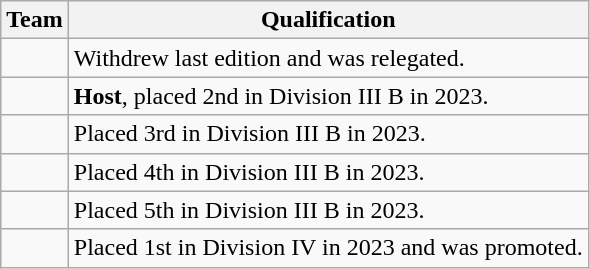<table class="wikitable">
<tr>
<th>Team</th>
<th>Qualification</th>
</tr>
<tr>
<td></td>
<td>Withdrew last edition and was relegated.</td>
</tr>
<tr>
<td></td>
<td><strong>Host</strong>, placed 2nd in Division III B in 2023.</td>
</tr>
<tr>
<td></td>
<td>Placed 3rd in Division III B in 2023.</td>
</tr>
<tr>
<td></td>
<td>Placed 4th in Division III B in 2023.</td>
</tr>
<tr>
<td></td>
<td>Placed 5th in Division III B in 2023.</td>
</tr>
<tr>
<td></td>
<td>Placed 1st in Division IV in 2023 and was promoted.</td>
</tr>
</table>
